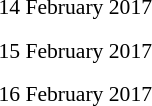<table style="font-size:90%">
<tr>
<th width=150></th>
<th width=100></th>
<th width=150></th>
</tr>
<tr>
<td colspan=2>14 February 2017</td>
</tr>
<tr>
<td align=right><strong></strong></td>
<td align=center></td>
<td></td>
</tr>
<tr>
<td align=right><strong></strong></td>
<td align=center></td>
<td></td>
</tr>
<tr>
<td colspan=2>15 February 2017</td>
</tr>
<tr>
<td align=right><strong></strong></td>
<td align=center></td>
<td></td>
</tr>
<tr>
<td align=right><strong></strong></td>
<td align=center></td>
<td></td>
</tr>
<tr>
<td colspan=2>16 February 2017</td>
</tr>
<tr>
<td align=right><strong></strong></td>
<td align=center></td>
<td></td>
</tr>
<tr>
<td align=right></td>
<td align=center></td>
<td><strong></strong></td>
</tr>
</table>
